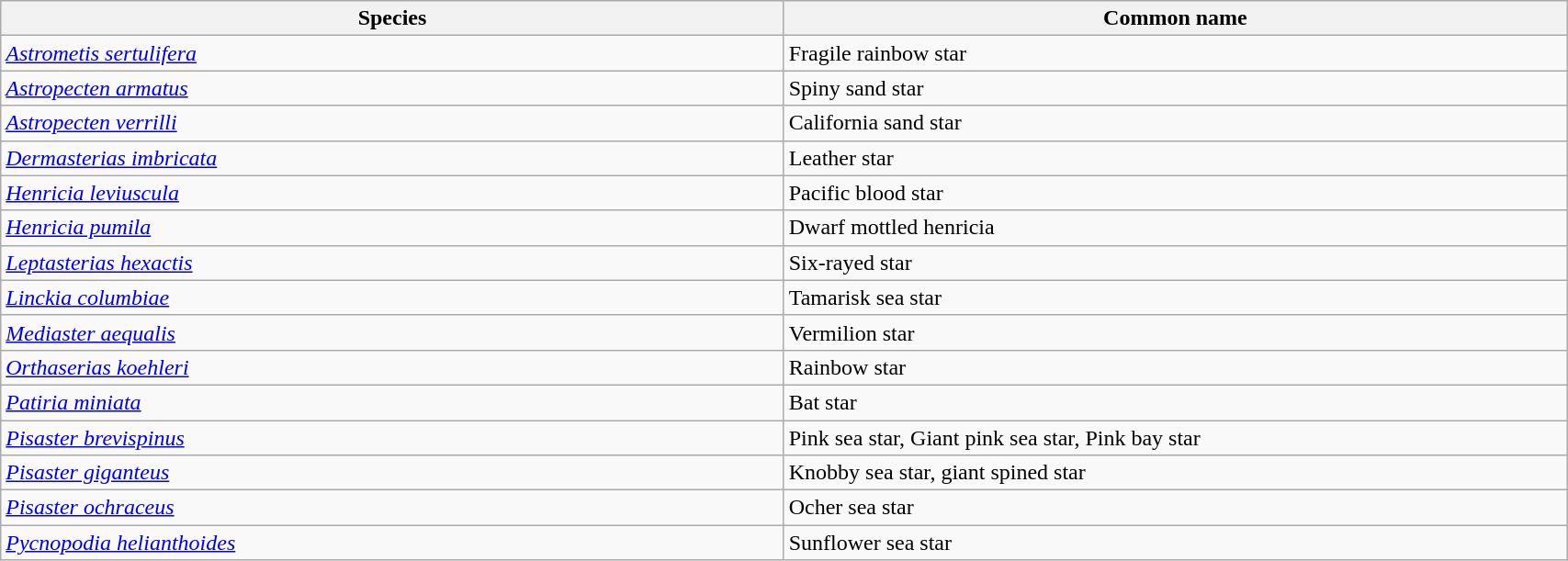<table width=90% class="wikitable">
<tr>
<th width=25%>Species</th>
<th width=25%>Common name</th>
</tr>
<tr>
<td><em><a href='#'>Astrometis sertulifera</a></em></td>
<td>Fragile rainbow star</td>
</tr>
<tr>
<td><em><a href='#'>Astropecten armatus</a></em></td>
<td>Spiny sand star</td>
</tr>
<tr>
<td><em><a href='#'>Astropecten verrilli</a></em></td>
<td>California sand star</td>
</tr>
<tr>
<td><em><a href='#'>Dermasterias imbricata</a></em></td>
<td>Leather star</td>
</tr>
<tr>
<td><em><a href='#'>Henricia leviuscula</a></em></td>
<td>Pacific blood star</td>
</tr>
<tr>
<td><em><a href='#'>Henricia pumila</a></em></td>
<td>Dwarf mottled henricia</td>
</tr>
<tr>
<td><em><a href='#'>Leptasterias hexactis</a></em></td>
<td>Six-rayed star</td>
</tr>
<tr>
<td><em><a href='#'>Linckia columbiae</a></em></td>
<td>Tamarisk sea star</td>
</tr>
<tr>
<td><em><a href='#'>Mediaster aequalis</a></em></td>
<td>Vermilion star</td>
</tr>
<tr>
<td><em><a href='#'>Orthaserias koehleri</a></em></td>
<td>Rainbow star</td>
</tr>
<tr>
<td><em><a href='#'>Patiria miniata</a></em></td>
<td>Bat star</td>
</tr>
<tr>
<td><em><a href='#'>Pisaster brevispinus</a></em></td>
<td>Pink sea star, Giant pink sea star, Pink bay star</td>
</tr>
<tr>
<td><em><a href='#'>Pisaster giganteus</a></em></td>
<td>Knobby sea star, giant spined star</td>
</tr>
<tr>
<td><em><a href='#'>Pisaster ochraceus</a></em></td>
<td>Ocher sea star</td>
</tr>
<tr>
<td><em><a href='#'>Pycnopodia helianthoides</a></em></td>
<td>Sunflower sea star</td>
</tr>
</table>
